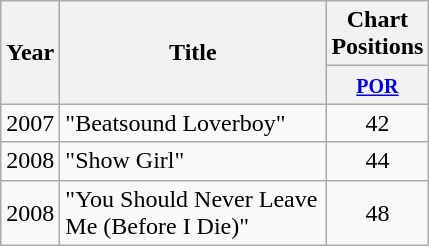<table class="wikitable">
<tr>
<th bgcolor="lightsteelblue" width="25" rowspan="2">Year</th>
<th bgcolor="lightsteelblue" width="170" rowspan="2">Title</th>
<th bgcolor="lightsteelblue" colspan="1">Chart Positions</th>
</tr>
<tr bgcolor="#efefef">
<th bgcolor="#e2e2e2" width="40"><small><a href='#'>POR</a></small></th>
</tr>
<tr>
<td>2007</td>
<td>"Beatsound Loverboy"</td>
<td align="center">42</td>
</tr>
<tr>
<td>2008</td>
<td>"Show Girl"</td>
<td align="center">44</td>
</tr>
<tr>
<td>2008</td>
<td>"You Should Never Leave Me (Before I Die)"</td>
<td align="center">48</td>
</tr>
</table>
